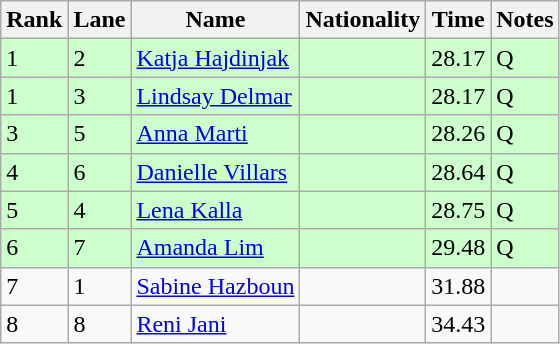<table class="wikitable">
<tr>
<th>Rank</th>
<th>Lane</th>
<th>Name</th>
<th>Nationality</th>
<th>Time</th>
<th>Notes</th>
</tr>
<tr bgcolor=ccffcc>
<td>1</td>
<td>2</td>
<td><a href='#'>Katja Hajdinjak</a></td>
<td></td>
<td>28.17</td>
<td>Q</td>
</tr>
<tr bgcolor=ccffcc>
<td>1</td>
<td>3</td>
<td><a href='#'>Lindsay Delmar</a></td>
<td></td>
<td>28.17</td>
<td>Q</td>
</tr>
<tr bgcolor=ccffcc>
<td>3</td>
<td>5</td>
<td><a href='#'>Anna Marti</a></td>
<td></td>
<td>28.26</td>
<td>Q</td>
</tr>
<tr bgcolor=ccffcc>
<td>4</td>
<td>6</td>
<td><a href='#'>Danielle Villars</a></td>
<td></td>
<td>28.64</td>
<td>Q</td>
</tr>
<tr bgcolor=ccffcc>
<td>5</td>
<td>4</td>
<td><a href='#'>Lena Kalla</a></td>
<td></td>
<td>28.75</td>
<td>Q</td>
</tr>
<tr bgcolor=ccffcc>
<td>6</td>
<td>7</td>
<td><a href='#'>Amanda Lim</a></td>
<td></td>
<td>29.48</td>
<td>Q</td>
</tr>
<tr>
<td>7</td>
<td>1</td>
<td><a href='#'>Sabine Hazboun</a></td>
<td></td>
<td>31.88</td>
<td></td>
</tr>
<tr>
<td>8</td>
<td>8</td>
<td><a href='#'>Reni Jani</a></td>
<td></td>
<td>34.43</td>
<td></td>
</tr>
</table>
